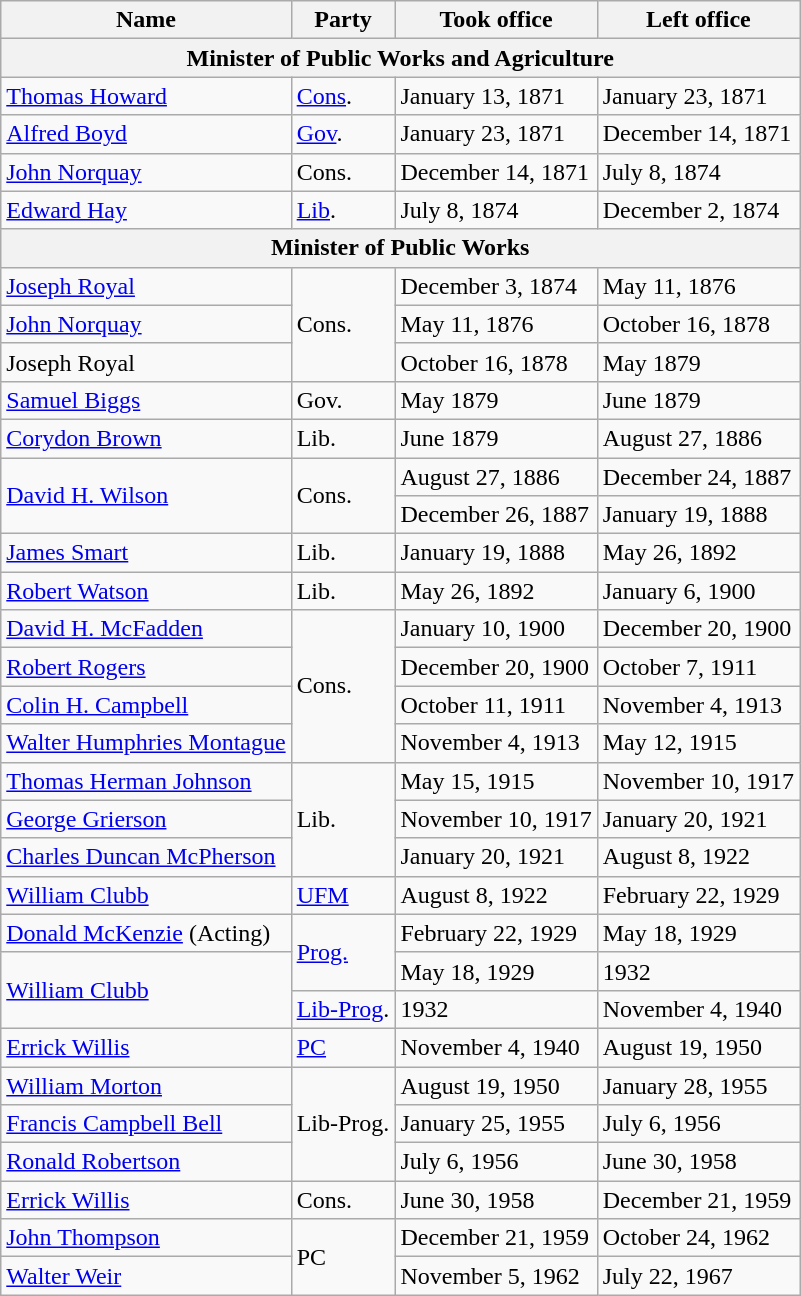<table class="wikitable">
<tr>
<th>Name</th>
<th>Party</th>
<th>Took office</th>
<th>Left office</th>
</tr>
<tr>
<th colspan="4">Minister of Public Works and Agriculture</th>
</tr>
<tr>
<td><a href='#'>Thomas Howard</a></td>
<td><a href='#'>Cons</a>.</td>
<td>January 13, 1871</td>
<td>January 23, 1871</td>
</tr>
<tr>
<td><a href='#'>Alfred Boyd</a></td>
<td><a href='#'>Gov</a>.</td>
<td>January 23, 1871</td>
<td>December 14, 1871</td>
</tr>
<tr>
<td><a href='#'>John Norquay</a></td>
<td>Cons.</td>
<td>December 14, 1871</td>
<td>July 8, 1874</td>
</tr>
<tr>
<td><a href='#'>Edward Hay</a></td>
<td><a href='#'>Lib</a>.</td>
<td>July 8, 1874</td>
<td>December 2, 1874</td>
</tr>
<tr>
<th colspan="4">Minister of Public Works</th>
</tr>
<tr>
<td><a href='#'>Joseph Royal</a></td>
<td rowspan="3">Cons.</td>
<td>December 3, 1874</td>
<td>May 11, 1876</td>
</tr>
<tr>
<td><a href='#'>John Norquay</a></td>
<td>May 11, 1876</td>
<td>October 16, 1878</td>
</tr>
<tr>
<td>Joseph Royal</td>
<td>October 16, 1878</td>
<td>May 1879</td>
</tr>
<tr>
<td><a href='#'>Samuel Biggs</a></td>
<td>Gov.</td>
<td>May 1879</td>
<td>June 1879</td>
</tr>
<tr>
<td><a href='#'>Corydon Brown</a></td>
<td>Lib.</td>
<td>June 1879</td>
<td>August 27, 1886</td>
</tr>
<tr>
<td rowspan="2"><a href='#'>David H. Wilson</a></td>
<td rowspan="2">Cons.</td>
<td>August 27, 1886</td>
<td>December 24, 1887</td>
</tr>
<tr>
<td>December 26, 1887</td>
<td>January 19, 1888</td>
</tr>
<tr>
<td><a href='#'>James Smart</a></td>
<td>Lib.</td>
<td>January 19, 1888</td>
<td>May 26, 1892</td>
</tr>
<tr>
<td><a href='#'>Robert Watson</a></td>
<td>Lib.</td>
<td>May 26, 1892</td>
<td>January 6, 1900</td>
</tr>
<tr>
<td><a href='#'>David H. McFadden</a></td>
<td rowspan="4">Cons.</td>
<td>January 10, 1900</td>
<td>December 20, 1900</td>
</tr>
<tr>
<td><a href='#'>Robert Rogers</a></td>
<td>December 20, 1900</td>
<td>October 7, 1911</td>
</tr>
<tr>
<td><a href='#'>Colin H. Campbell</a></td>
<td>October 11, 1911</td>
<td>November 4, 1913</td>
</tr>
<tr>
<td><a href='#'>Walter Humphries Montague</a></td>
<td>November 4, 1913</td>
<td>May 12, 1915</td>
</tr>
<tr>
<td><a href='#'>Thomas Herman Johnson</a></td>
<td rowspan="3">Lib.</td>
<td>May 15, 1915</td>
<td>November 10, 1917</td>
</tr>
<tr>
<td><a href='#'>George Grierson</a></td>
<td>November 10, 1917</td>
<td>January 20, 1921</td>
</tr>
<tr>
<td><a href='#'>Charles Duncan McPherson</a></td>
<td>January 20, 1921</td>
<td>August 8, 1922</td>
</tr>
<tr>
<td><a href='#'>William Clubb</a></td>
<td><a href='#'>UFM</a></td>
<td>August 8, 1922</td>
<td>February 22, 1929</td>
</tr>
<tr>
<td><a href='#'>Donald McKenzie</a> (Acting)</td>
<td rowspan="2"><a href='#'>Prog.</a></td>
<td>February 22, 1929</td>
<td>May 18, 1929</td>
</tr>
<tr>
<td rowspan="2"><a href='#'>William Clubb</a></td>
<td>May 18, 1929</td>
<td>1932</td>
</tr>
<tr>
<td><a href='#'>Lib-Prog</a>.</td>
<td>1932</td>
<td>November 4, 1940</td>
</tr>
<tr>
<td><a href='#'>Errick Willis</a></td>
<td><a href='#'>PC</a></td>
<td>November 4, 1940</td>
<td>August 19, 1950</td>
</tr>
<tr>
<td><a href='#'>William Morton</a></td>
<td rowspan="3">Lib-Prog.</td>
<td>August 19, 1950</td>
<td>January 28, 1955</td>
</tr>
<tr>
<td><a href='#'>Francis Campbell Bell</a></td>
<td>January 25, 1955</td>
<td>July 6, 1956</td>
</tr>
<tr>
<td><a href='#'>Ronald Robertson</a></td>
<td>July 6, 1956</td>
<td>June 30, 1958</td>
</tr>
<tr>
<td><a href='#'>Errick Willis</a></td>
<td>Cons.</td>
<td>June 30, 1958</td>
<td>December 21, 1959</td>
</tr>
<tr>
<td><a href='#'>John Thompson</a></td>
<td rowspan="2">PC</td>
<td>December 21, 1959</td>
<td>October 24, 1962</td>
</tr>
<tr>
<td><a href='#'>Walter Weir</a></td>
<td>November 5, 1962</td>
<td>July 22, 1967</td>
</tr>
</table>
